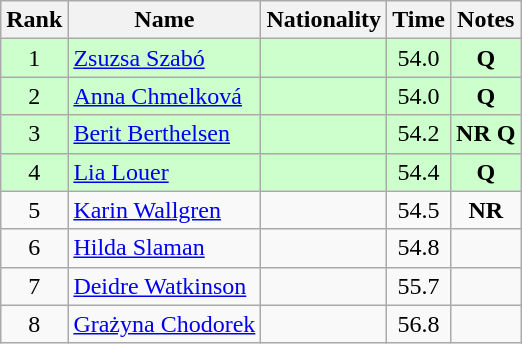<table class="wikitable sortable" style="text-align:center">
<tr>
<th>Rank</th>
<th>Name</th>
<th>Nationality</th>
<th>Time</th>
<th>Notes</th>
</tr>
<tr bgcolor=ccffcc>
<td>1</td>
<td align=left><a href='#'>Zsuzsa Szabó</a></td>
<td align=left></td>
<td>54.0</td>
<td><strong>Q</strong></td>
</tr>
<tr bgcolor=ccffcc>
<td>2</td>
<td align=left><a href='#'>Anna Chmelková</a></td>
<td align=left></td>
<td>54.0</td>
<td><strong>Q</strong></td>
</tr>
<tr bgcolor=ccffcc>
<td>3</td>
<td align=left><a href='#'>Berit Berthelsen</a></td>
<td align=left></td>
<td>54.2</td>
<td><strong>NR Q</strong></td>
</tr>
<tr bgcolor=ccffcc>
<td>4</td>
<td align=left><a href='#'>Lia Louer</a></td>
<td align=left></td>
<td>54.4</td>
<td><strong>Q</strong></td>
</tr>
<tr>
<td>5</td>
<td align=left><a href='#'>Karin Wallgren</a></td>
<td align=left></td>
<td>54.5</td>
<td><strong>NR</strong></td>
</tr>
<tr>
<td>6</td>
<td align=left><a href='#'>Hilda Slaman</a></td>
<td align=left></td>
<td>54.8</td>
<td></td>
</tr>
<tr>
<td>7</td>
<td align=left><a href='#'>Deidre Watkinson</a></td>
<td align=left></td>
<td>55.7</td>
<td></td>
</tr>
<tr>
<td>8</td>
<td align=left><a href='#'>Grażyna Chodorek</a></td>
<td align=left></td>
<td>56.8</td>
<td></td>
</tr>
</table>
